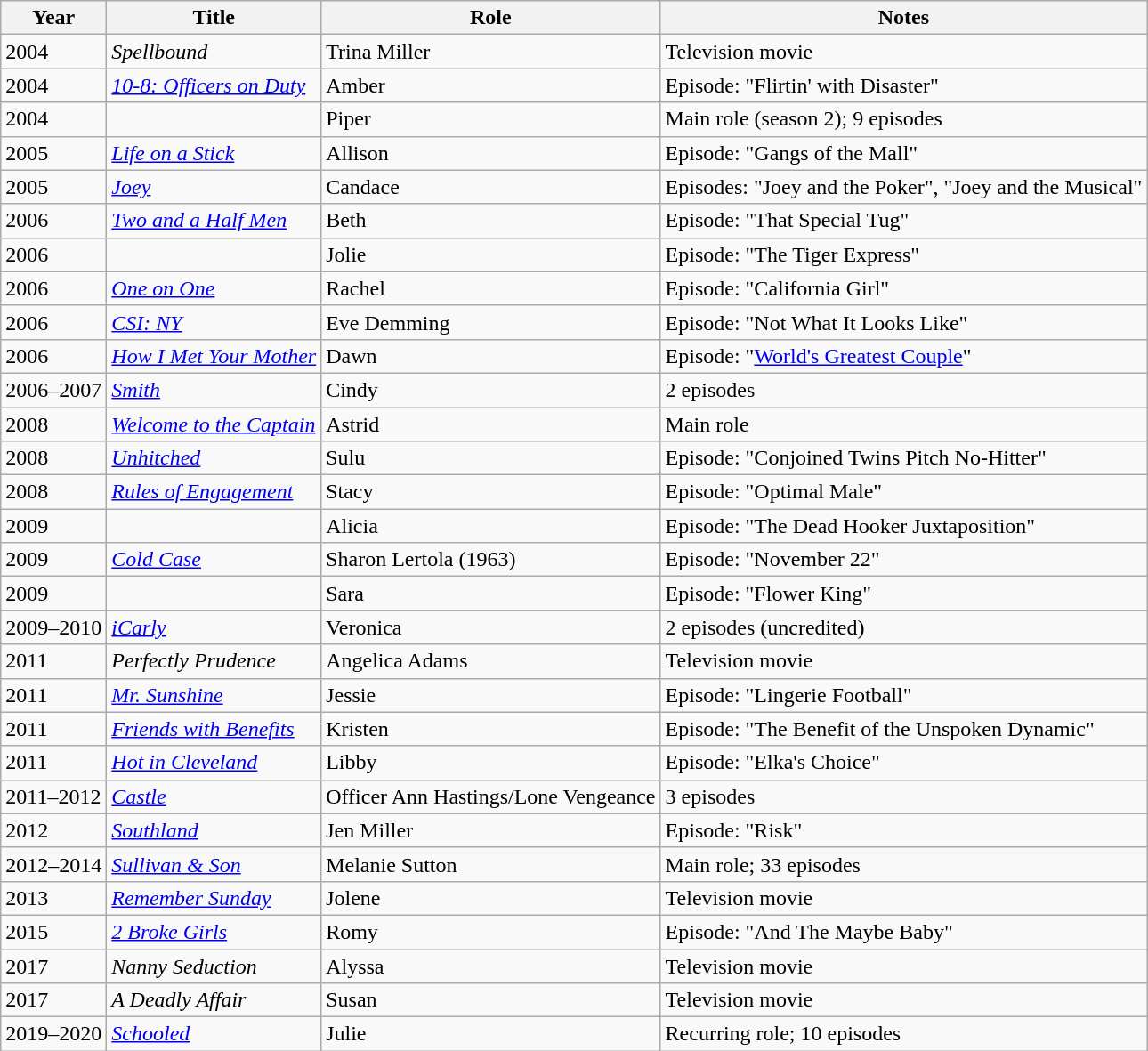<table class="wikitable sortable">
<tr>
<th>Year</th>
<th>Title</th>
<th>Role</th>
<th class="unsortable">Notes</th>
</tr>
<tr>
<td>2004</td>
<td><em>Spellbound</em></td>
<td>Trina Miller</td>
<td>Television movie</td>
</tr>
<tr>
<td>2004</td>
<td><em><a href='#'>10-8: Officers on Duty</a></em></td>
<td>Amber</td>
<td>Episode: "Flirtin' with Disaster"</td>
</tr>
<tr>
<td>2004</td>
<td><em></em></td>
<td>Piper</td>
<td>Main role (season 2); 9 episodes</td>
</tr>
<tr>
<td>2005</td>
<td><em><a href='#'>Life on a Stick</a></em></td>
<td>Allison</td>
<td>Episode: "Gangs of the Mall"</td>
</tr>
<tr>
<td>2005</td>
<td><em><a href='#'>Joey</a></em></td>
<td>Candace</td>
<td>Episodes: "Joey and the Poker", "Joey and the Musical"</td>
</tr>
<tr>
<td>2006</td>
<td><em><a href='#'>Two and a Half Men</a></em></td>
<td>Beth</td>
<td>Episode: "That Special Tug"</td>
</tr>
<tr>
<td>2006</td>
<td><em></em></td>
<td>Jolie</td>
<td>Episode: "The Tiger Express"</td>
</tr>
<tr>
<td>2006</td>
<td><em><a href='#'>One on One</a></em></td>
<td>Rachel</td>
<td>Episode: "California Girl"</td>
</tr>
<tr>
<td>2006</td>
<td><em><a href='#'>CSI: NY</a></em></td>
<td>Eve Demming</td>
<td>Episode: "Not What It Looks Like"</td>
</tr>
<tr>
<td>2006</td>
<td><em><a href='#'>How I Met Your Mother</a></em></td>
<td>Dawn</td>
<td>Episode: "<a href='#'>World's Greatest Couple</a>"</td>
</tr>
<tr>
<td>2006–2007</td>
<td><em><a href='#'>Smith</a></em></td>
<td>Cindy</td>
<td>2 episodes</td>
</tr>
<tr>
<td>2008</td>
<td><em><a href='#'>Welcome to the Captain</a></em></td>
<td>Astrid</td>
<td>Main role</td>
</tr>
<tr>
<td>2008</td>
<td><em><a href='#'>Unhitched</a></em></td>
<td>Sulu</td>
<td>Episode: "Conjoined Twins Pitch No-Hitter"</td>
</tr>
<tr>
<td>2008</td>
<td><em><a href='#'>Rules of Engagement</a></em></td>
<td>Stacy</td>
<td>Episode: "Optimal Male"</td>
</tr>
<tr>
<td>2009</td>
<td><em></em></td>
<td>Alicia</td>
<td>Episode: "The Dead Hooker Juxtaposition"</td>
</tr>
<tr>
<td>2009</td>
<td><em><a href='#'>Cold Case</a></em></td>
<td>Sharon Lertola (1963)</td>
<td>Episode: "November 22"</td>
</tr>
<tr>
<td>2009</td>
<td><em></em></td>
<td>Sara</td>
<td>Episode: "Flower King"</td>
</tr>
<tr>
<td>2009–2010</td>
<td><em><a href='#'>iCarly</a></em></td>
<td>Veronica</td>
<td>2 episodes (uncredited)</td>
</tr>
<tr>
<td>2011</td>
<td><em>Perfectly Prudence</em></td>
<td>Angelica Adams</td>
<td>Television movie</td>
</tr>
<tr>
<td>2011</td>
<td><em><a href='#'>Mr. Sunshine</a></em></td>
<td>Jessie</td>
<td>Episode: "Lingerie Football"</td>
</tr>
<tr>
<td>2011</td>
<td><em><a href='#'>Friends with Benefits</a></em></td>
<td>Kristen</td>
<td>Episode: "The Benefit of the Unspoken Dynamic"</td>
</tr>
<tr>
<td>2011</td>
<td><em><a href='#'>Hot in Cleveland</a></em></td>
<td>Libby</td>
<td>Episode: "Elka's Choice"</td>
</tr>
<tr>
<td>2011–2012</td>
<td><em><a href='#'>Castle</a></em></td>
<td>Officer Ann Hastings/Lone Vengeance</td>
<td>3 episodes</td>
</tr>
<tr>
<td>2012</td>
<td><em><a href='#'>Southland</a></em></td>
<td>Jen Miller</td>
<td>Episode: "Risk"</td>
</tr>
<tr>
<td>2012–2014</td>
<td><em><a href='#'>Sullivan & Son</a></em></td>
<td>Melanie Sutton</td>
<td>Main role; 33 episodes</td>
</tr>
<tr>
<td>2013</td>
<td><em><a href='#'>Remember Sunday</a></em></td>
<td>Jolene</td>
<td>Television movie</td>
</tr>
<tr>
<td>2015</td>
<td><em><a href='#'>2 Broke Girls</a></em></td>
<td>Romy</td>
<td>Episode: "And The Maybe Baby"</td>
</tr>
<tr>
<td>2017</td>
<td><em>Nanny Seduction</em></td>
<td>Alyssa</td>
<td>Television movie</td>
</tr>
<tr>
<td>2017</td>
<td><em>A Deadly Affair</em></td>
<td>Susan</td>
<td>Television movie</td>
</tr>
<tr>
<td>2019–2020</td>
<td><em><a href='#'>Schooled</a></em></td>
<td>Julie</td>
<td>Recurring role; 10 episodes</td>
</tr>
</table>
